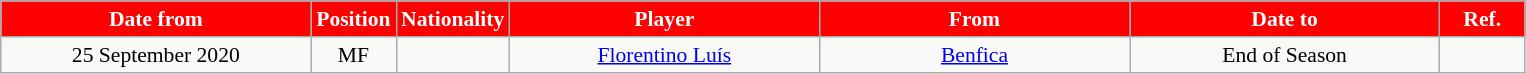<table class="wikitable"  style="text-align:center; font-size:90%; ">
<tr>
<th style="background:#ff0000; color:white; width:200px;">Date from</th>
<th style="background:#ff0000; color:white; width:50px;">Position</th>
<th style="background:#ff0000; color:white; width:50px;">Nationality</th>
<th style="background:#ff0000; color:white; width:200px;">Player</th>
<th style="background:#ff0000; color:white; width:200px;">From</th>
<th style="background:#ff0000; color:white; width:200px;">Date to</th>
<th style="background:#ff0000; color:white; width:50px;">Ref.</th>
</tr>
<tr>
<td>25 September 2020</td>
<td>MF</td>
<td></td>
<td><a href='#'>Florentino Luís</a></td>
<td><a href='#'>Benfica</a></td>
<td>End of Season</td>
<td></td>
</tr>
</table>
